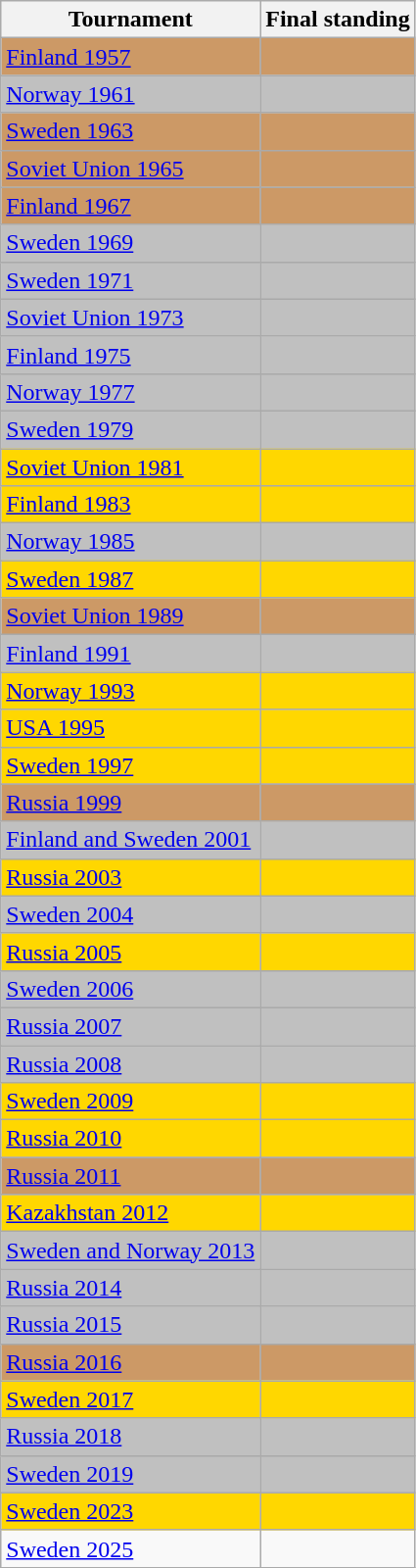<table class=wikitable>
<tr>
<th>Tournament</th>
<th>Final standing</th>
</tr>
<tr style="background:#c96;">
<td><a href='#'>Finland 1957</a></td>
<td></td>
</tr>
<tr style="background:silver;">
<td><a href='#'>Norway 1961</a></td>
<td></td>
</tr>
<tr style="background:#c96;">
<td><a href='#'>Sweden 1963</a></td>
<td></td>
</tr>
<tr style="background:#c96;">
<td><a href='#'>Soviet Union 1965</a></td>
<td></td>
</tr>
<tr style="background:#c96;">
<td><a href='#'>Finland 1967</a></td>
<td></td>
</tr>
<tr style="background:silver;">
<td><a href='#'>Sweden 1969</a></td>
<td></td>
</tr>
<tr style="background:silver;">
<td><a href='#'>Sweden 1971</a></td>
<td></td>
</tr>
<tr style="background:silver;">
<td><a href='#'>Soviet Union 1973</a></td>
<td></td>
</tr>
<tr style="background:silver;">
<td><a href='#'>Finland 1975</a></td>
<td></td>
</tr>
<tr style="background:silver;">
<td><a href='#'>Norway 1977</a></td>
<td></td>
</tr>
<tr style="background:silver;">
<td><a href='#'>Sweden 1979</a></td>
<td></td>
</tr>
<tr style="background:gold;">
<td><a href='#'>Soviet Union 1981</a></td>
<td></td>
</tr>
<tr style="background:gold;">
<td><a href='#'>Finland 1983</a></td>
<td></td>
</tr>
<tr style="background:silver;">
<td><a href='#'>Norway 1985</a></td>
<td></td>
</tr>
<tr style="background:gold;">
<td><a href='#'>Sweden 1987</a></td>
<td></td>
</tr>
<tr style="background:#c96;">
<td><a href='#'>Soviet Union 1989</a></td>
<td></td>
</tr>
<tr style="background:silver;">
<td><a href='#'>Finland 1991</a></td>
<td></td>
</tr>
<tr style="background:gold;">
<td><a href='#'>Norway 1993</a></td>
<td></td>
</tr>
<tr style="background:gold;">
<td><a href='#'>USA 1995</a></td>
<td></td>
</tr>
<tr style="background:gold;">
<td><a href='#'>Sweden 1997</a></td>
<td></td>
</tr>
<tr style="background:#c96;">
<td><a href='#'>Russia 1999</a></td>
<td></td>
</tr>
<tr style="background:silver;">
<td><a href='#'>Finland and Sweden 2001</a></td>
<td></td>
</tr>
<tr style="background:gold;">
<td><a href='#'>Russia 2003</a></td>
<td></td>
</tr>
<tr style="background:silver;">
<td><a href='#'>Sweden 2004</a></td>
<td></td>
</tr>
<tr style="background:gold;">
<td><a href='#'>Russia 2005</a></td>
<td></td>
</tr>
<tr style="background:silver;">
<td><a href='#'>Sweden 2006</a></td>
<td></td>
</tr>
<tr style="background:silver;">
<td><a href='#'>Russia 2007</a></td>
<td></td>
</tr>
<tr style="background:silver;">
<td><a href='#'>Russia 2008</a></td>
<td></td>
</tr>
<tr style="background:gold;">
<td><a href='#'>Sweden 2009</a></td>
<td></td>
</tr>
<tr style="background:gold;">
<td><a href='#'>Russia 2010</a></td>
<td></td>
</tr>
<tr style="background:#c96;">
<td><a href='#'>Russia 2011</a></td>
<td></td>
</tr>
<tr style="background:gold;">
<td><a href='#'>Kazakhstan 2012</a></td>
<td></td>
</tr>
<tr style="background:silver;">
<td><a href='#'>Sweden and Norway 2013</a></td>
<td></td>
</tr>
<tr style="background:silver;">
<td><a href='#'>Russia 2014</a></td>
<td></td>
</tr>
<tr style="background:silver;">
<td><a href='#'>Russia 2015</a></td>
<td></td>
</tr>
<tr style="background:#c96;">
<td><a href='#'>Russia 2016</a></td>
<td></td>
</tr>
<tr style="background:gold;">
<td><a href='#'>Sweden 2017</a></td>
<td></td>
</tr>
<tr style="background:silver;">
<td><a href='#'>Russia 2018</a></td>
<td></td>
</tr>
<tr style="background:silver;">
<td><a href='#'>Sweden 2019</a></td>
<td></td>
</tr>
<tr style="background:gold;">
<td><a href='#'>Sweden 2023</a></td>
<td></td>
</tr>
<tr>
<td><a href='#'>Sweden 2025</a></td>
<td></td>
</tr>
</table>
